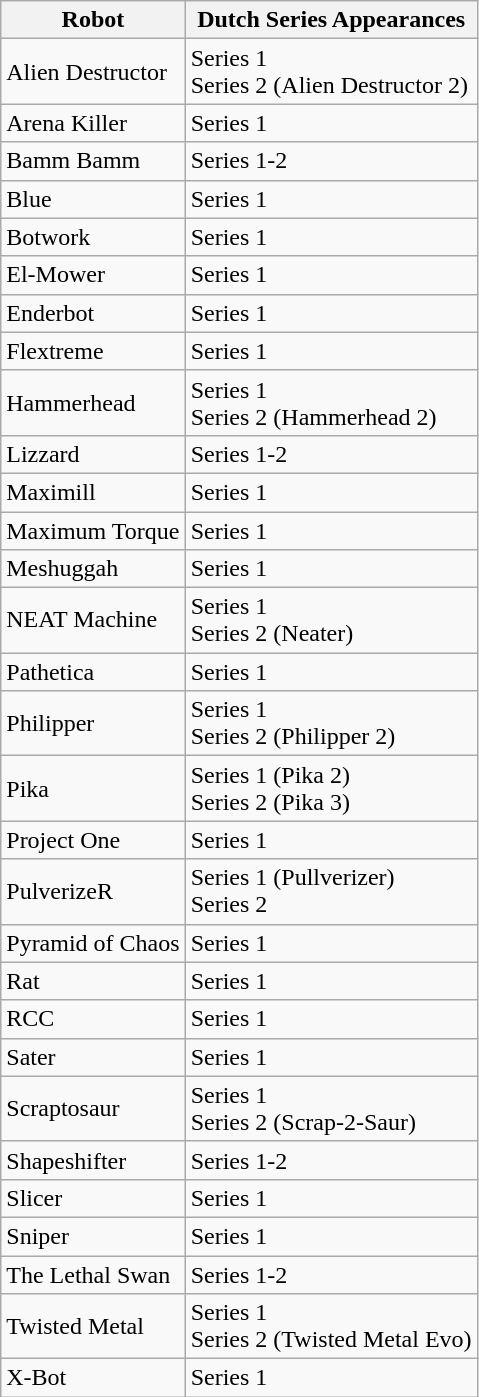<table class="wikitable">
<tr>
<th>Robot</th>
<th>Dutch Series Appearances</th>
</tr>
<tr>
<td>Alien Destructor</td>
<td>Series 1<br>Series 2 (Alien Destructor 2)</td>
</tr>
<tr>
<td>Arena Killer</td>
<td>Series 1</td>
</tr>
<tr>
<td>Bamm Bamm</td>
<td>Series 1-2</td>
</tr>
<tr>
<td>Blue</td>
<td>Series 1</td>
</tr>
<tr>
<td>Botwork</td>
<td>Series 1</td>
</tr>
<tr>
<td>El-Mower</td>
<td>Series 1</td>
</tr>
<tr>
<td>Enderbot</td>
<td>Series 1</td>
</tr>
<tr>
<td>Flextreme</td>
<td>Series 1</td>
</tr>
<tr>
<td>Hammerhead</td>
<td>Series 1<br>Series 2 (Hammerhead 2)</td>
</tr>
<tr>
<td>Lizzard</td>
<td>Series 1-2</td>
</tr>
<tr>
<td>Maximill</td>
<td>Series 1</td>
</tr>
<tr>
<td>Maximum Torque</td>
<td>Series 1</td>
</tr>
<tr>
<td>Meshuggah</td>
<td>Series 1</td>
</tr>
<tr>
<td>NEAT Machine</td>
<td>Series 1<br>Series 2 (Neater)</td>
</tr>
<tr>
<td>Pathetica</td>
<td>Series 1</td>
</tr>
<tr>
<td>Philipper</td>
<td>Series 1<br>Series 2 (Philipper 2)</td>
</tr>
<tr>
<td>Pika</td>
<td>Series 1 (Pika 2)<br>Series 2 (Pika 3)</td>
</tr>
<tr>
<td>Project One</td>
<td>Series 1</td>
</tr>
<tr>
<td>PulverizeR</td>
<td>Series 1 (Pullverizer)<br>Series 2</td>
</tr>
<tr>
<td>Pyramid of Chaos</td>
<td>Series 1</td>
</tr>
<tr>
<td>Rat</td>
<td>Series 1</td>
</tr>
<tr>
<td>RCC</td>
<td>Series 1</td>
</tr>
<tr>
<td>Sater</td>
<td>Series 1</td>
</tr>
<tr>
<td>Scraptosaur</td>
<td>Series 1<br>Series 2 (Scrap-2-Saur)</td>
</tr>
<tr>
<td>Shapeshifter</td>
<td>Series 1-2</td>
</tr>
<tr>
<td>Slicer</td>
<td>Series 1</td>
</tr>
<tr>
<td>Sniper</td>
<td>Series 1</td>
</tr>
<tr>
<td>The Lethal Swan</td>
<td>Series 1-2</td>
</tr>
<tr>
<td>Twisted Metal</td>
<td>Series 1<br>Series 2 (Twisted Metal Evo)</td>
</tr>
<tr>
<td>X-Bot</td>
<td>Series 1</td>
</tr>
</table>
